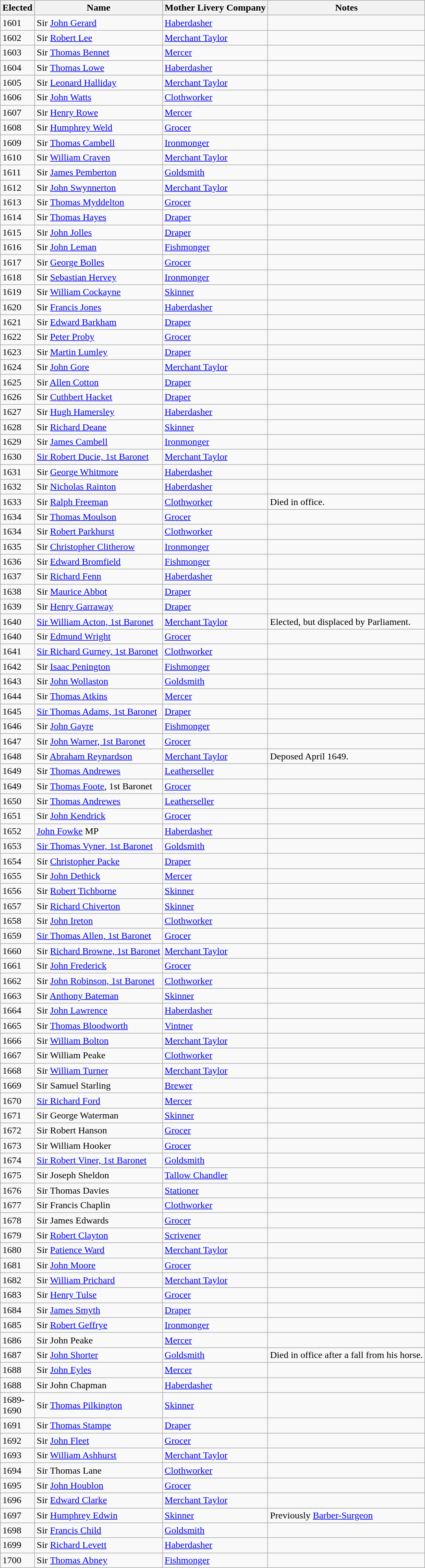<table class="wikitable sortable mw-collapsible">
<tr>
<th>Elected</th>
<th>Name</th>
<th>Mother Livery Company</th>
<th>Notes</th>
</tr>
<tr>
<td>1601</td>
<td>Sir <a href='#'>John Gerard</a></td>
<td><a href='#'>Haberdasher</a></td>
<td></td>
</tr>
<tr>
<td>1602</td>
<td>Sir <a href='#'>Robert Lee</a></td>
<td><a href='#'>Merchant Taylor</a></td>
<td></td>
</tr>
<tr>
<td>1603</td>
<td>Sir <a href='#'>Thomas Bennet</a></td>
<td><a href='#'>Mercer</a></td>
<td></td>
</tr>
<tr>
<td>1604</td>
<td>Sir <a href='#'>Thomas Lowe</a></td>
<td><a href='#'>Haberdasher</a></td>
<td></td>
</tr>
<tr>
<td>1605</td>
<td>Sir <a href='#'>Leonard Halliday</a></td>
<td><a href='#'>Merchant Taylor</a></td>
<td></td>
</tr>
<tr>
<td>1606</td>
<td>Sir <a href='#'>John Watts</a></td>
<td><a href='#'>Clothworker</a></td>
<td></td>
</tr>
<tr>
<td>1607</td>
<td>Sir <a href='#'>Henry Rowe</a></td>
<td><a href='#'>Mercer</a></td>
<td></td>
</tr>
<tr>
<td>1608</td>
<td>Sir <a href='#'>Humphrey Weld</a></td>
<td><a href='#'>Grocer</a></td>
<td></td>
</tr>
<tr>
<td>1609</td>
<td>Sir <a href='#'>Thomas Cambell</a></td>
<td><a href='#'>Ironmonger</a></td>
<td></td>
</tr>
<tr>
<td>1610</td>
<td>Sir <a href='#'>William Craven</a></td>
<td><a href='#'>Merchant Taylor</a></td>
<td></td>
</tr>
<tr>
<td>1611</td>
<td>Sir <a href='#'>James Pemberton</a></td>
<td><a href='#'>Goldsmith</a></td>
<td></td>
</tr>
<tr>
<td>1612</td>
<td>Sir <a href='#'>John Swynnerton</a></td>
<td><a href='#'>Merchant Taylor</a></td>
<td></td>
</tr>
<tr>
<td>1613</td>
<td>Sir <a href='#'>Thomas Myddelton</a></td>
<td><a href='#'>Grocer</a></td>
<td></td>
</tr>
<tr>
<td>1614</td>
<td>Sir <a href='#'>Thomas Hayes</a></td>
<td><a href='#'>Draper</a></td>
<td></td>
</tr>
<tr>
<td>1615</td>
<td>Sir <a href='#'>John Jolles</a></td>
<td><a href='#'>Draper</a></td>
<td></td>
</tr>
<tr>
<td>1616</td>
<td>Sir <a href='#'>John Leman</a></td>
<td><a href='#'>Fishmonger</a></td>
<td></td>
</tr>
<tr>
<td>1617</td>
<td>Sir <a href='#'>George Bolles</a></td>
<td><a href='#'>Grocer</a></td>
<td></td>
</tr>
<tr>
<td>1618</td>
<td>Sir <a href='#'>Sebastian Hervey</a></td>
<td><a href='#'>Ironmonger</a></td>
<td></td>
</tr>
<tr>
<td>1619</td>
<td>Sir <a href='#'>William Cockayne</a></td>
<td><a href='#'>Skinner</a></td>
<td></td>
</tr>
<tr>
<td>1620</td>
<td>Sir <a href='#'>Francis Jones</a></td>
<td><a href='#'>Haberdasher</a></td>
<td></td>
</tr>
<tr>
<td>1621</td>
<td>Sir <a href='#'>Edward Barkham</a></td>
<td><a href='#'>Draper</a></td>
<td></td>
</tr>
<tr>
<td>1622</td>
<td>Sir <a href='#'>Peter Proby</a></td>
<td><a href='#'>Grocer</a></td>
<td></td>
</tr>
<tr>
<td>1623</td>
<td>Sir <a href='#'>Martin Lumley</a></td>
<td><a href='#'>Draper</a></td>
<td></td>
</tr>
<tr>
<td>1624</td>
<td>Sir <a href='#'>John Gore</a></td>
<td><a href='#'>Merchant Taylor</a></td>
<td></td>
</tr>
<tr>
<td>1625</td>
<td>Sir <a href='#'>Allen Cotton</a></td>
<td><a href='#'>Draper</a></td>
<td></td>
</tr>
<tr>
<td>1626</td>
<td>Sir <a href='#'>Cuthbert Hacket</a></td>
<td><a href='#'>Draper</a></td>
<td></td>
</tr>
<tr>
<td>1627</td>
<td>Sir <a href='#'>Hugh Hamersley</a></td>
<td><a href='#'>Haberdasher</a></td>
<td></td>
</tr>
<tr>
<td>1628</td>
<td>Sir <a href='#'>Richard Deane</a></td>
<td><a href='#'>Skinner</a></td>
<td></td>
</tr>
<tr>
<td>1629</td>
<td>Sir <a href='#'>James Cambell</a></td>
<td><a href='#'>Ironmonger</a></td>
<td></td>
</tr>
<tr>
<td>1630</td>
<td><a href='#'>Sir Robert Ducie, 1st Baronet</a></td>
<td><a href='#'>Merchant Taylor</a></td>
<td></td>
</tr>
<tr>
<td>1631</td>
<td>Sir <a href='#'>George Whitmore</a></td>
<td><a href='#'>Haberdasher</a></td>
<td></td>
</tr>
<tr>
<td>1632</td>
<td>Sir <a href='#'>Nicholas Rainton</a></td>
<td><a href='#'>Haberdasher</a></td>
<td></td>
</tr>
<tr>
<td>1633</td>
<td>Sir <a href='#'>Ralph Freeman</a></td>
<td><a href='#'>Clothworker</a></td>
<td>Died in office.</td>
</tr>
<tr>
<td>1634</td>
<td>Sir <a href='#'>Thomas Moulson</a></td>
<td><a href='#'>Grocer</a></td>
<td></td>
</tr>
<tr>
<td>1634</td>
<td>Sir <a href='#'>Robert Parkhurst</a></td>
<td><a href='#'>Clothworker</a></td>
<td></td>
</tr>
<tr>
<td>1635</td>
<td>Sir <a href='#'>Christopher Clitherow</a></td>
<td><a href='#'>Ironmonger</a></td>
<td></td>
</tr>
<tr>
<td>1636</td>
<td>Sir <a href='#'>Edward Bromfield</a></td>
<td><a href='#'>Fishmonger</a></td>
<td></td>
</tr>
<tr>
<td>1637</td>
<td>Sir <a href='#'>Richard Fenn</a></td>
<td><a href='#'>Haberdasher</a></td>
<td></td>
</tr>
<tr>
<td>1638</td>
<td>Sir <a href='#'>Maurice Abbot</a></td>
<td><a href='#'>Draper</a></td>
<td></td>
</tr>
<tr>
<td>1639</td>
<td>Sir <a href='#'>Henry Garraway</a></td>
<td><a href='#'>Draper</a></td>
<td></td>
</tr>
<tr>
<td>1640</td>
<td><a href='#'>Sir William Acton, 1st Baronet</a></td>
<td><a href='#'>Merchant Taylor</a></td>
<td>Elected, but displaced by Parliament.</td>
</tr>
<tr>
<td>1640</td>
<td>Sir <a href='#'>Edmund Wright</a></td>
<td><a href='#'>Grocer</a></td>
<td></td>
</tr>
<tr>
<td>1641</td>
<td><a href='#'>Sir Richard Gurney, 1st Baronet</a></td>
<td><a href='#'>Clothworker</a></td>
<td></td>
</tr>
<tr>
<td>1642</td>
<td>Sir <a href='#'>Isaac Penington</a></td>
<td><a href='#'>Fishmonger</a></td>
<td></td>
</tr>
<tr>
<td>1643</td>
<td>Sir <a href='#'>John Wollaston</a></td>
<td><a href='#'>Goldsmith</a></td>
<td></td>
</tr>
<tr>
<td>1644</td>
<td>Sir <a href='#'>Thomas Atkins</a></td>
<td><a href='#'>Mercer</a></td>
<td></td>
</tr>
<tr>
<td>1645</td>
<td><a href='#'>Sir Thomas Adams, 1st Baronet</a></td>
<td><a href='#'>Draper</a></td>
<td></td>
</tr>
<tr>
<td>1646</td>
<td>Sir <a href='#'>John Gayre</a></td>
<td><a href='#'>Fishmonger</a></td>
<td></td>
</tr>
<tr>
<td>1647</td>
<td>Sir <a href='#'>John Warner, 1st Baronet</a></td>
<td><a href='#'>Grocer</a></td>
<td></td>
</tr>
<tr>
<td>1648</td>
<td>Sir <a href='#'>Abraham Reynardson</a></td>
<td><a href='#'>Merchant Taylor</a></td>
<td>Deposed April 1649.</td>
</tr>
<tr>
<td>1649</td>
<td>Sir <a href='#'>Thomas Andrewes</a></td>
<td><a href='#'>Leatherseller</a></td>
<td></td>
</tr>
<tr>
<td>1649</td>
<td>Sir <a href='#'>Thomas Foote</a>, 1st Baronet</td>
<td><a href='#'>Grocer</a></td>
<td></td>
</tr>
<tr>
<td>1650</td>
<td>Sir <a href='#'>Thomas Andrewes</a></td>
<td><a href='#'>Leatherseller</a></td>
<td></td>
</tr>
<tr>
<td>1651</td>
<td>Sir <a href='#'>John Kendrick</a></td>
<td><a href='#'>Grocer</a></td>
<td></td>
</tr>
<tr>
<td>1652</td>
<td><a href='#'>John Fowke</a> MP</td>
<td><a href='#'>Haberdasher</a></td>
<td></td>
</tr>
<tr>
<td>1653</td>
<td><a href='#'>Sir Thomas Vyner, 1st Baronet</a></td>
<td><a href='#'>Goldsmith</a></td>
<td></td>
</tr>
<tr>
<td>1654</td>
<td>Sir <a href='#'>Christopher Packe</a></td>
<td><a href='#'>Draper</a></td>
<td></td>
</tr>
<tr>
<td>1655</td>
<td>Sir <a href='#'>John Dethick</a></td>
<td><a href='#'>Mercer</a></td>
<td></td>
</tr>
<tr>
<td>1656</td>
<td>Sir <a href='#'>Robert Tichborne</a></td>
<td><a href='#'>Skinner</a></td>
<td></td>
</tr>
<tr>
<td>1657</td>
<td>Sir <a href='#'>Richard Chiverton</a></td>
<td><a href='#'>Skinner</a></td>
<td></td>
</tr>
<tr>
<td>1658</td>
<td>Sir <a href='#'>John Ireton</a></td>
<td><a href='#'>Clothworker</a></td>
<td></td>
</tr>
<tr>
<td>1659</td>
<td><a href='#'>Sir Thomas Allen, 1st Baronet</a></td>
<td><a href='#'>Grocer</a></td>
<td></td>
</tr>
<tr>
<td>1660</td>
<td>Sir <a href='#'>Richard Browne, 1st Baronet</a></td>
<td><a href='#'>Merchant Taylor</a></td>
<td></td>
</tr>
<tr>
<td>1661</td>
<td>Sir <a href='#'>John Frederick</a></td>
<td><a href='#'>Grocer</a></td>
<td></td>
</tr>
<tr>
<td>1662</td>
<td>Sir <a href='#'>John Robinson, 1st Baronet</a></td>
<td><a href='#'>Clothworker</a></td>
<td></td>
</tr>
<tr>
<td>1663</td>
<td>Sir <a href='#'>Anthony Bateman</a></td>
<td><a href='#'>Skinner</a></td>
<td></td>
</tr>
<tr>
<td>1664</td>
<td>Sir <a href='#'>John Lawrence</a></td>
<td><a href='#'>Haberdasher</a></td>
<td></td>
</tr>
<tr>
<td>1665</td>
<td>Sir <a href='#'>Thomas Bloodworth</a></td>
<td><a href='#'>Vintner</a></td>
<td></td>
</tr>
<tr>
<td>1666</td>
<td>Sir <a href='#'>William Bolton</a></td>
<td><a href='#'>Merchant Taylor</a></td>
<td></td>
</tr>
<tr>
<td>1667</td>
<td>Sir William Peake</td>
<td><a href='#'>Clothworker</a></td>
<td></td>
</tr>
<tr>
<td>1668</td>
<td>Sir <a href='#'>William Turner</a></td>
<td><a href='#'>Merchant Taylor</a></td>
<td></td>
</tr>
<tr>
<td>1669</td>
<td>Sir Samuel Starling</td>
<td><a href='#'>Brewer</a></td>
<td></td>
</tr>
<tr>
<td>1670</td>
<td><a href='#'>Sir Richard Ford</a></td>
<td><a href='#'>Mercer</a></td>
<td></td>
</tr>
<tr>
<td>1671</td>
<td>Sir George Waterman</td>
<td><a href='#'>Skinner</a></td>
<td></td>
</tr>
<tr>
<td>1672</td>
<td>Sir Robert Hanson</td>
<td><a href='#'>Grocer</a></td>
<td></td>
</tr>
<tr>
<td>1673</td>
<td>Sir William Hooker</td>
<td><a href='#'>Grocer</a></td>
<td></td>
</tr>
<tr>
<td>1674</td>
<td><a href='#'>Sir Robert Viner, 1st Baronet</a></td>
<td><a href='#'>Goldsmith</a></td>
<td></td>
</tr>
<tr>
<td>1675</td>
<td>Sir Joseph Sheldon</td>
<td><a href='#'>Tallow Chandler</a></td>
<td></td>
</tr>
<tr>
<td>1676</td>
<td>Sir Thomas Davies</td>
<td><a href='#'>Stationer</a></td>
<td></td>
</tr>
<tr>
<td>1677</td>
<td>Sir Francis Chaplin</td>
<td><a href='#'>Clothworker</a></td>
<td></td>
</tr>
<tr>
<td>1678</td>
<td>Sir James Edwards</td>
<td><a href='#'>Grocer</a></td>
<td></td>
</tr>
<tr>
<td>1679</td>
<td>Sir <a href='#'>Robert Clayton</a></td>
<td><a href='#'>Scrivener</a></td>
<td></td>
</tr>
<tr>
<td>1680</td>
<td>Sir <a href='#'>Patience Ward</a></td>
<td><a href='#'>Merchant Taylor</a></td>
<td></td>
</tr>
<tr>
<td>1681</td>
<td>Sir <a href='#'>John Moore</a></td>
<td><a href='#'>Grocer</a></td>
<td></td>
</tr>
<tr>
<td>1682</td>
<td>Sir <a href='#'>William Prichard</a></td>
<td><a href='#'>Merchant Taylor</a></td>
<td></td>
</tr>
<tr>
<td>1683</td>
<td>Sir <a href='#'>Henry Tulse</a></td>
<td><a href='#'>Grocer</a></td>
<td></td>
</tr>
<tr>
<td>1684</td>
<td>Sir <a href='#'>James Smyth</a></td>
<td><a href='#'>Draper</a></td>
<td></td>
</tr>
<tr>
<td>1685</td>
<td>Sir <a href='#'>Robert Geffrye</a></td>
<td><a href='#'>Ironmonger</a></td>
<td></td>
</tr>
<tr>
<td>1686</td>
<td>Sir John Peake</td>
<td><a href='#'>Mercer</a></td>
<td></td>
</tr>
<tr>
<td>1687</td>
<td>Sir <a href='#'>John Shorter</a></td>
<td><a href='#'>Goldsmith</a></td>
<td>Died in office after a fall from his horse.</td>
</tr>
<tr>
<td>1688</td>
<td>Sir <a href='#'>John Eyles</a></td>
<td><a href='#'>Mercer</a></td>
<td></td>
</tr>
<tr>
<td>1688</td>
<td>Sir John Chapman</td>
<td><a href='#'>Haberdasher</a></td>
<td></td>
</tr>
<tr>
<td>1689-<br>1690</td>
<td>Sir <a href='#'>Thomas Pilkington</a></td>
<td><a href='#'>Skinner</a></td>
<td></td>
</tr>
<tr>
<td>1691</td>
<td>Sir <a href='#'>Thomas Stampe</a></td>
<td><a href='#'>Draper</a></td>
<td></td>
</tr>
<tr>
<td>1692</td>
<td>Sir <a href='#'>John Fleet</a></td>
<td><a href='#'>Grocer</a></td>
<td></td>
</tr>
<tr>
<td>1693</td>
<td>Sir <a href='#'>William Ashhurst</a></td>
<td><a href='#'>Merchant Taylor</a></td>
<td></td>
</tr>
<tr>
<td>1694</td>
<td>Sir Thomas Lane</td>
<td><a href='#'>Clothworker</a></td>
<td></td>
</tr>
<tr>
<td>1695</td>
<td>Sir <a href='#'>John Houblon</a></td>
<td><a href='#'>Grocer</a></td>
<td></td>
</tr>
<tr>
<td>1696</td>
<td>Sir <a href='#'>Edward Clarke</a></td>
<td><a href='#'>Merchant Taylor</a></td>
<td></td>
</tr>
<tr>
<td>1697</td>
<td>Sir <a href='#'>Humphrey Edwin</a></td>
<td><a href='#'>Skinner</a></td>
<td>Previously <a href='#'>Barber-Surgeon</a></td>
</tr>
<tr>
<td>1698</td>
<td>Sir <a href='#'>Francis Child</a></td>
<td><a href='#'>Goldsmith</a></td>
<td></td>
</tr>
<tr>
<td>1699</td>
<td>Sir <a href='#'>Richard Levett</a></td>
<td><a href='#'>Haberdasher</a></td>
<td></td>
</tr>
<tr>
<td>1700</td>
<td>Sir <a href='#'>Thomas Abney</a></td>
<td><a href='#'>Fishmonger</a></td>
<td></td>
</tr>
</table>
